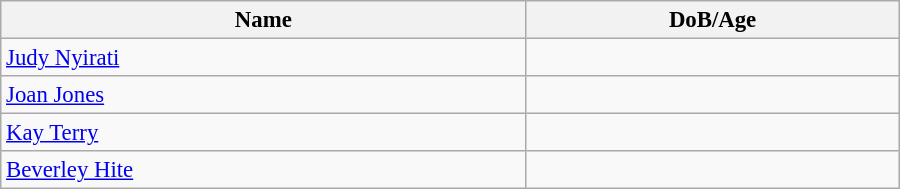<table class="wikitable" style="width:600px; font-size:95%;">
<tr>
<th align="left">Name</th>
<th align="left">DoB/Age</th>
</tr>
<tr>
<td align="left"><a href='#'>Judy Nyirati</a></td>
<td align="left"></td>
</tr>
<tr>
<td align="left"><a href='#'>Joan Jones</a></td>
<td align="left"></td>
</tr>
<tr>
<td align="left"><a href='#'>Kay Terry</a></td>
<td align="left"></td>
</tr>
<tr>
<td align="left"><a href='#'>Beverley Hite</a></td>
<td align="left"></td>
</tr>
</table>
